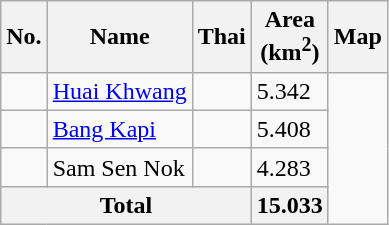<table class="wikitable sortable">
<tr>
<th>No.</th>
<th>Name</th>
<th>Thai</th>
<th>Area<br>(km<sup>2</sup>)</th>
<th>Map</th>
</tr>
<tr>
<td></td>
<td><a href='#'>Huai Khwang</a></td>
<td></td>
<td><div>5.342</div></td>
<td rowspan=4></td>
</tr>
<tr>
<td></td>
<td><a href='#'>Bang Kapi</a></td>
<td></td>
<td><div>5.408</div></td>
</tr>
<tr>
<td></td>
<td>Sam Sen Nok</td>
<td></td>
<td><div>4.283</div></td>
</tr>
<tr>
<th colspan=3>Total</th>
<th><div>15.033</div></th>
</tr>
</table>
